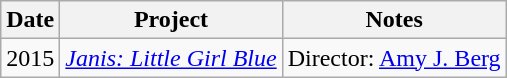<table class="wikitable">
<tr>
<th>Date</th>
<th>Project</th>
<th>Notes</th>
</tr>
<tr>
<td>2015</td>
<td><em><a href='#'>Janis: Little Girl Blue</a></em></td>
<td>Director: <a href='#'>Amy J. Berg</a></td>
</tr>
</table>
